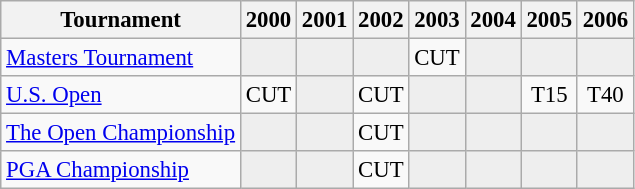<table class="wikitable" style="font-size:95%;text-align:center;">
<tr>
<th>Tournament</th>
<th>2000</th>
<th>2001</th>
<th>2002</th>
<th>2003</th>
<th>2004</th>
<th>2005</th>
<th>2006</th>
</tr>
<tr>
<td align=left><a href='#'>Masters Tournament</a></td>
<td style="background:#eeeeee;"></td>
<td style="background:#eeeeee;"></td>
<td style="background:#eeeeee;"></td>
<td>CUT</td>
<td style="background:#eeeeee;"></td>
<td style="background:#eeeeee;"></td>
<td style="background:#eeeeee;"></td>
</tr>
<tr>
<td align=left><a href='#'>U.S. Open</a></td>
<td>CUT</td>
<td style="background:#eeeeee;"></td>
<td>CUT</td>
<td style="background:#eeeeee;"></td>
<td style="background:#eeeeee;"></td>
<td>T15</td>
<td>T40</td>
</tr>
<tr>
<td align=left><a href='#'>The Open Championship</a></td>
<td style="background:#eeeeee;"></td>
<td style="background:#eeeeee;"></td>
<td>CUT</td>
<td style="background:#eeeeee;"></td>
<td style="background:#eeeeee;"></td>
<td style="background:#eeeeee;"></td>
<td style="background:#eeeeee;"></td>
</tr>
<tr>
<td align=left><a href='#'>PGA Championship</a></td>
<td style="background:#eeeeee;"></td>
<td style="background:#eeeeee;"></td>
<td>CUT</td>
<td style="background:#eeeeee;"></td>
<td style="background:#eeeeee;"></td>
<td style="background:#eeeeee;"></td>
<td style="background:#eeeeee;"></td>
</tr>
</table>
